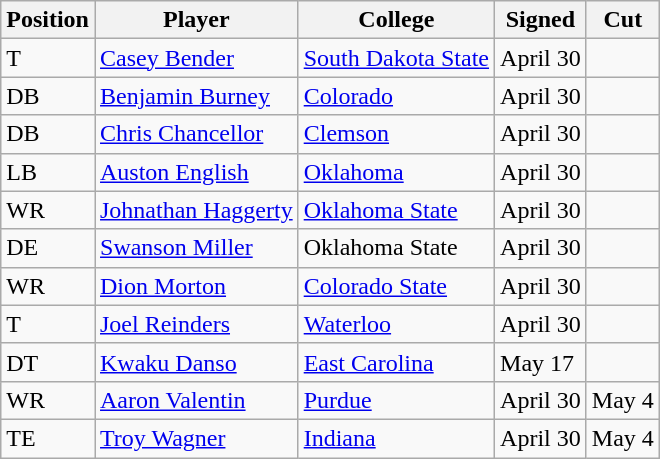<table class="wikitable">
<tr>
<th>Position</th>
<th>Player</th>
<th>College</th>
<th>Signed</th>
<th>Cut</th>
</tr>
<tr>
<td>T</td>
<td><a href='#'>Casey Bender</a></td>
<td><a href='#'>South Dakota State</a></td>
<td>April 30</td>
<td></td>
</tr>
<tr>
<td>DB</td>
<td><a href='#'>Benjamin Burney</a></td>
<td><a href='#'>Colorado</a></td>
<td>April 30</td>
<td></td>
</tr>
<tr>
<td>DB</td>
<td><a href='#'>Chris Chancellor</a></td>
<td><a href='#'>Clemson</a></td>
<td>April 30</td>
<td></td>
</tr>
<tr>
<td>LB</td>
<td><a href='#'>Auston English</a></td>
<td><a href='#'>Oklahoma</a></td>
<td>April 30</td>
<td></td>
</tr>
<tr>
<td>WR</td>
<td><a href='#'>Johnathan Haggerty</a></td>
<td><a href='#'>Oklahoma State</a></td>
<td>April 30</td>
<td></td>
</tr>
<tr>
<td>DE</td>
<td><a href='#'>Swanson Miller</a></td>
<td>Oklahoma State</td>
<td>April 30</td>
<td></td>
</tr>
<tr>
<td>WR</td>
<td><a href='#'>Dion Morton</a></td>
<td><a href='#'>Colorado State</a></td>
<td>April 30</td>
<td></td>
</tr>
<tr>
<td>T</td>
<td><a href='#'>Joel Reinders</a></td>
<td><a href='#'>Waterloo</a></td>
<td>April 30</td>
<td></td>
</tr>
<tr>
<td>DT</td>
<td><a href='#'>Kwaku Danso</a></td>
<td><a href='#'>East Carolina</a></td>
<td>May 17</td>
</tr>
<tr>
<td>WR</td>
<td><a href='#'>Aaron Valentin</a></td>
<td><a href='#'>Purdue</a></td>
<td>April 30</td>
<td>May 4</td>
</tr>
<tr>
<td>TE</td>
<td><a href='#'>Troy Wagner</a></td>
<td><a href='#'>Indiana</a></td>
<td>April 30</td>
<td>May 4</td>
</tr>
</table>
